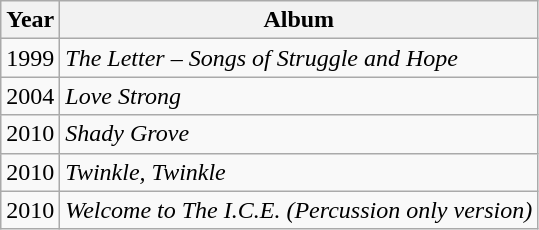<table class="wikitable">
<tr>
<th>Year</th>
<th>Album</th>
</tr>
<tr>
<td>1999</td>
<td><em>The Letter – Songs of Struggle and Hope</em></td>
</tr>
<tr>
<td>2004</td>
<td><em>Love Strong</em></td>
</tr>
<tr>
<td>2010</td>
<td><em>Shady Grove</em></td>
</tr>
<tr>
<td>2010</td>
<td><em>Twinkle, Twinkle</em></td>
</tr>
<tr>
<td>2010</td>
<td><em>Welcome to The I.C.E. (Percussion only version)</em></td>
</tr>
</table>
